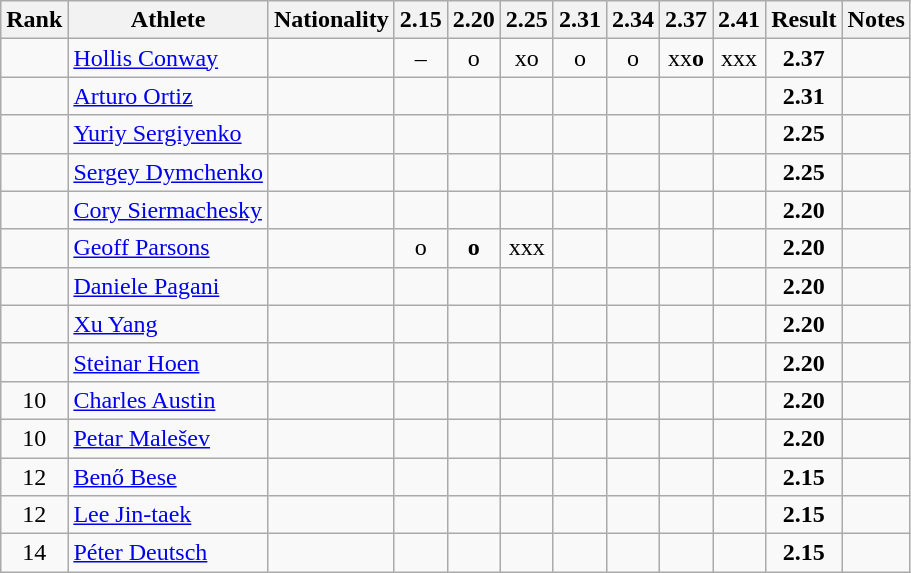<table class="wikitable sortable" style="text-align:center">
<tr>
<th>Rank</th>
<th>Athlete</th>
<th>Nationality</th>
<th>2.15</th>
<th>2.20</th>
<th>2.25</th>
<th>2.31</th>
<th>2.34</th>
<th>2.37</th>
<th>2.41</th>
<th>Result</th>
<th>Notes</th>
</tr>
<tr>
<td></td>
<td align=left><a href='#'>Hollis Conway</a></td>
<td align=left></td>
<td>–</td>
<td>o</td>
<td>xo</td>
<td>o</td>
<td>o</td>
<td>xx<strong>o</strong></td>
<td>xxx</td>
<td><strong>2.37</strong></td>
<td></td>
</tr>
<tr>
<td></td>
<td align=left><a href='#'>Arturo Ortiz</a></td>
<td align=left></td>
<td></td>
<td></td>
<td></td>
<td></td>
<td></td>
<td></td>
<td></td>
<td><strong>2.31</strong></td>
<td></td>
</tr>
<tr>
<td></td>
<td align=left><a href='#'>Yuriy Sergiyenko</a></td>
<td align=left></td>
<td></td>
<td></td>
<td></td>
<td></td>
<td></td>
<td></td>
<td></td>
<td><strong>2.25</strong></td>
<td></td>
</tr>
<tr>
<td></td>
<td align=left><a href='#'>Sergey Dymchenko</a></td>
<td align=left></td>
<td></td>
<td></td>
<td></td>
<td></td>
<td></td>
<td></td>
<td></td>
<td><strong>2.25</strong></td>
<td></td>
</tr>
<tr>
<td></td>
<td align=left><a href='#'>Cory Siermachesky</a></td>
<td align=left></td>
<td></td>
<td></td>
<td></td>
<td></td>
<td></td>
<td></td>
<td></td>
<td><strong>2.20</strong></td>
<td></td>
</tr>
<tr>
<td></td>
<td align=left><a href='#'>Geoff Parsons</a></td>
<td align=left></td>
<td>o</td>
<td><strong>o</strong></td>
<td>xxx</td>
<td></td>
<td></td>
<td></td>
<td></td>
<td><strong>2.20</strong></td>
<td></td>
</tr>
<tr>
<td></td>
<td align=left><a href='#'>Daniele Pagani</a></td>
<td align=left></td>
<td></td>
<td></td>
<td></td>
<td></td>
<td></td>
<td></td>
<td></td>
<td><strong>2.20</strong></td>
<td></td>
</tr>
<tr>
<td></td>
<td align=left><a href='#'>Xu Yang</a></td>
<td align=left></td>
<td></td>
<td></td>
<td></td>
<td></td>
<td></td>
<td></td>
<td></td>
<td><strong>2.20</strong></td>
<td></td>
</tr>
<tr>
<td></td>
<td align=left><a href='#'>Steinar Hoen</a></td>
<td align=left></td>
<td></td>
<td></td>
<td></td>
<td></td>
<td></td>
<td></td>
<td></td>
<td><strong>2.20</strong></td>
<td></td>
</tr>
<tr>
<td>10</td>
<td align=left><a href='#'>Charles Austin</a></td>
<td align=left></td>
<td></td>
<td></td>
<td></td>
<td></td>
<td></td>
<td></td>
<td></td>
<td><strong>2.20</strong></td>
<td></td>
</tr>
<tr>
<td>10</td>
<td align=left><a href='#'>Petar Malešev</a></td>
<td align=left></td>
<td></td>
<td></td>
<td></td>
<td></td>
<td></td>
<td></td>
<td></td>
<td><strong>2.20</strong></td>
<td></td>
</tr>
<tr>
<td>12</td>
<td align=left><a href='#'>Benő Bese</a></td>
<td align=left></td>
<td></td>
<td></td>
<td></td>
<td></td>
<td></td>
<td></td>
<td></td>
<td><strong>2.15</strong></td>
<td></td>
</tr>
<tr>
<td>12</td>
<td align=left><a href='#'>Lee Jin-taek</a></td>
<td align=left></td>
<td></td>
<td></td>
<td></td>
<td></td>
<td></td>
<td></td>
<td></td>
<td><strong>2.15</strong></td>
<td></td>
</tr>
<tr>
<td>14</td>
<td align=left><a href='#'>Péter Deutsch</a></td>
<td align=left></td>
<td></td>
<td></td>
<td></td>
<td></td>
<td></td>
<td></td>
<td></td>
<td><strong>2.15</strong></td>
<td></td>
</tr>
</table>
